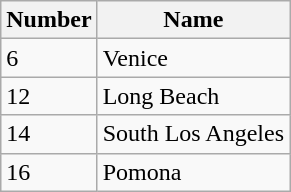<table class="wikitable sortable">
<tr>
<th>Number</th>
<th>Name</th>
</tr>
<tr>
<td>6</td>
<td>Venice</td>
</tr>
<tr>
<td>12</td>
<td>Long Beach</td>
</tr>
<tr>
<td>14</td>
<td>South Los Angeles</td>
</tr>
<tr>
<td>16</td>
<td>Pomona</td>
</tr>
</table>
